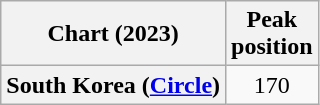<table class="wikitable plainrowheaders" style="text-align:center">
<tr>
<th scope="col">Chart (2023)</th>
<th scope="col">Peak<br>position</th>
</tr>
<tr>
<th scope="row">South Korea (<a href='#'>Circle</a>)</th>
<td>170</td>
</tr>
</table>
